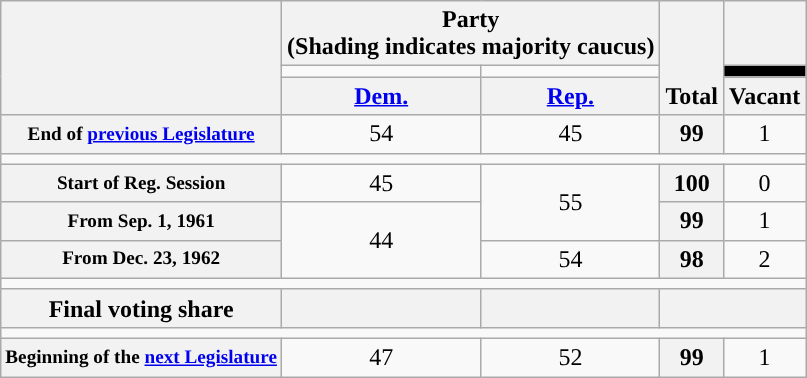<table class=wikitable style="text-align:center">
<tr style="vertical-align:bottom;">
<th rowspan=3></th>
<th colspan=2>Party <div>(Shading indicates majority caucus)</div></th>
<th rowspan=3>Total</th>
<th></th>
</tr>
<tr style="height:5px">
<td style="background-color:"></td>
<td style="background-color:"></td>
<td style="background:black;"></td>
</tr>
<tr>
<th><a href='#'>Dem.</a></th>
<th><a href='#'>Rep.</a></th>
<th>Vacant</th>
</tr>
<tr>
<th style="font-size:80%;">End of <a href='#'>previous Legislature</a></th>
<td>54</td>
<td>45</td>
<th>99</th>
<td>1</td>
</tr>
<tr>
<td colspan=5></td>
</tr>
<tr>
<th style="font-size:80%;">Start of Reg. Session</th>
<td>45</td>
<td rowspan="2" >55</td>
<th>100</th>
<td>0</td>
</tr>
<tr>
<th style="font-size:80%;">From Sep. 1, 1961</th>
<td rowspan="2">44</td>
<th>99</th>
<td>1</td>
</tr>
<tr>
<th style="font-size:80%;">From Dec. 23, 1962</th>
<td>54</td>
<th>98</th>
<td>2</td>
</tr>
<tr>
<td colspan=5></td>
</tr>
<tr>
<th>Final voting share</th>
<th></th>
<th></th>
<th colspan=2></th>
</tr>
<tr>
<td colspan=5></td>
</tr>
<tr>
<th style="font-size:80%;">Beginning of the <a href='#'>next Legislature</a></th>
<td>47</td>
<td>52</td>
<th>99</th>
<td>1</td>
</tr>
</table>
